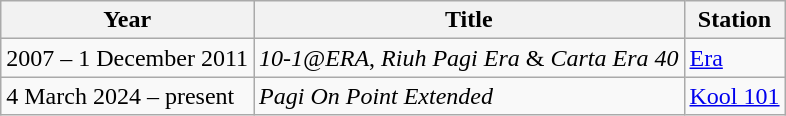<table class="wikitable">
<tr>
<th>Year</th>
<th>Title</th>
<th>Station</th>
</tr>
<tr>
<td>2007 – 1 December 2011</td>
<td><em>10-1@ERA</em>, <em>Riuh Pagi Era</em> & <em>Carta Era 40</em></td>
<td><a href='#'>Era</a></td>
</tr>
<tr>
<td>4 March 2024 – present</td>
<td><em>Pagi On Point Extended</em></td>
<td><a href='#'>Kool 101</a></td>
</tr>
</table>
